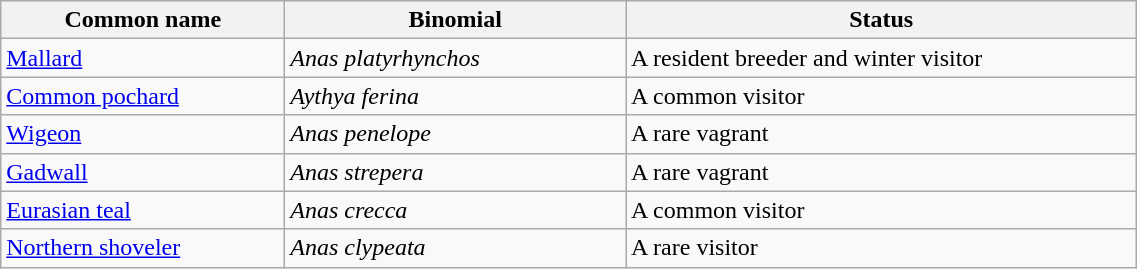<table width=60% class="wikitable">
<tr>
<th width=25%>Common name</th>
<th width=30%>Binomial</th>
<th width=45%>Status</th>
</tr>
<tr>
<td><a href='#'>Mallard</a></td>
<td><em>Anas platyrhynchos</em></td>
<td>A resident breeder and winter visitor</td>
</tr>
<tr>
<td><a href='#'>Common pochard</a></td>
<td><em>Aythya ferina</em></td>
<td>A common visitor</td>
</tr>
<tr>
<td><a href='#'>Wigeon</a></td>
<td><em>Anas penelope</em></td>
<td>A rare vagrant</td>
</tr>
<tr>
<td><a href='#'>Gadwall</a></td>
<td><em>Anas strepera</em></td>
<td>A rare vagrant</td>
</tr>
<tr>
<td><a href='#'>Eurasian teal</a></td>
<td><em>Anas crecca</em></td>
<td>A common visitor</td>
</tr>
<tr>
<td><a href='#'>Northern shoveler</a></td>
<td><em>Anas clypeata</em></td>
<td>A rare visitor</td>
</tr>
</table>
